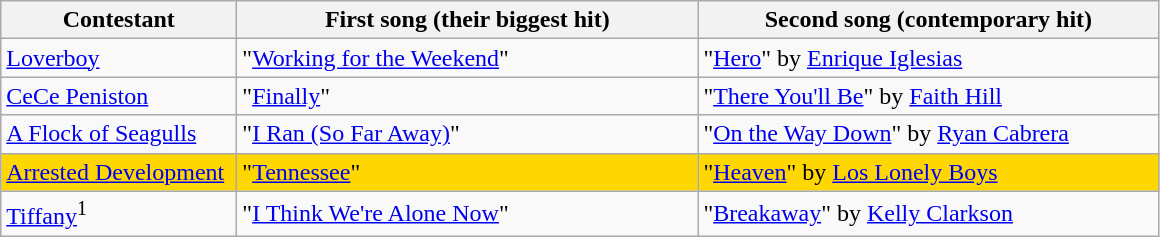<table class="wikitable">
<tr>
<th style="width:150px;">Contestant</th>
<th style="width:300px;">First song (their biggest hit)</th>
<th style="width:300px;">Second song (contemporary hit)</th>
</tr>
<tr>
<td><a href='#'>Loverboy</a></td>
<td>"<a href='#'>Working for the Weekend</a>"</td>
<td>"<a href='#'>Hero</a>" by <a href='#'>Enrique Iglesias</a></td>
</tr>
<tr>
<td><a href='#'>CeCe Peniston</a></td>
<td>"<a href='#'>Finally</a>"</td>
<td>"<a href='#'>There You'll Be</a>" by <a href='#'>Faith Hill</a></td>
</tr>
<tr>
<td><a href='#'>A Flock of Seagulls</a></td>
<td>"<a href='#'>I Ran (So Far Away)</a>"</td>
<td>"<a href='#'>On the Way Down</a>" by <a href='#'>Ryan Cabrera</a></td>
</tr>
<tr style="background:gold;">
<td><a href='#'>Arrested Development</a></td>
<td>"<a href='#'>Tennessee</a>"</td>
<td>"<a href='#'>Heaven</a>" by <a href='#'>Los Lonely Boys</a></td>
</tr>
<tr>
<td><a href='#'>Tiffany</a><sup>1</sup></td>
<td>"<a href='#'>I Think We're Alone Now</a>"</td>
<td>"<a href='#'>Breakaway</a>" by <a href='#'>Kelly Clarkson</a></td>
</tr>
</table>
